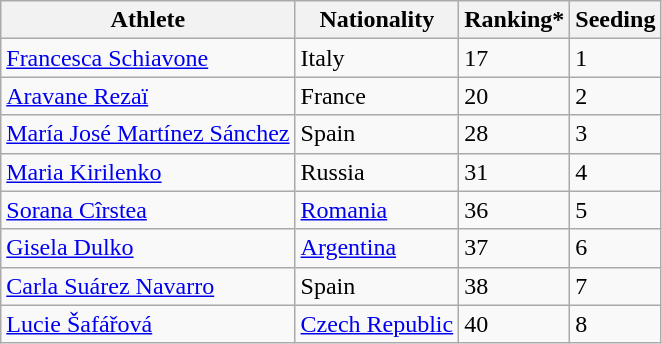<table class="wikitable" border="1">
<tr>
<th>Athlete</th>
<th>Nationality</th>
<th>Ranking*</th>
<th>Seeding</th>
</tr>
<tr>
<td><a href='#'>Francesca Schiavone</a></td>
<td> Italy</td>
<td>17</td>
<td>1</td>
</tr>
<tr>
<td><a href='#'>Aravane Rezaï</a></td>
<td> France</td>
<td>20</td>
<td>2</td>
</tr>
<tr>
<td><a href='#'>María José Martínez Sánchez</a></td>
<td> Spain</td>
<td>28</td>
<td>3</td>
</tr>
<tr>
<td><a href='#'>Maria Kirilenko</a></td>
<td> Russia</td>
<td>31</td>
<td>4</td>
</tr>
<tr>
<td><a href='#'>Sorana Cîrstea</a></td>
<td> <a href='#'>Romania</a></td>
<td>36</td>
<td>5</td>
</tr>
<tr>
<td><a href='#'>Gisela Dulko</a></td>
<td> <a href='#'>Argentina</a></td>
<td>37</td>
<td>6</td>
</tr>
<tr>
<td><a href='#'>Carla Suárez Navarro</a></td>
<td> Spain</td>
<td>38</td>
<td>7</td>
</tr>
<tr>
<td><a href='#'>Lucie Šafářová</a></td>
<td> <a href='#'>Czech Republic</a></td>
<td>40</td>
<td>8</td>
</tr>
</table>
